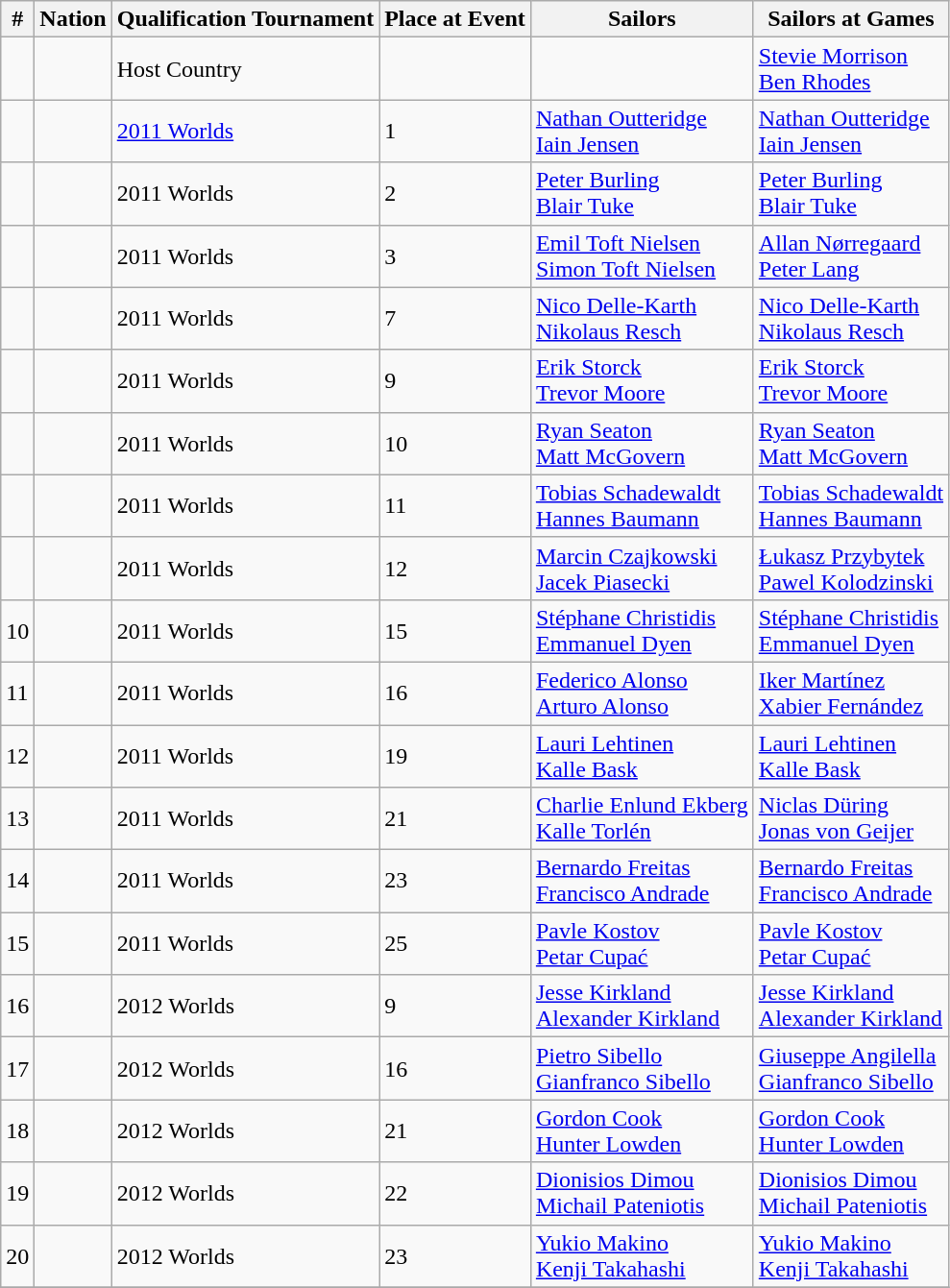<table class="sortable wikitable">
<tr>
<th>#</th>
<th>Nation</th>
<th>Qualification Tournament</th>
<th>Place at Event</th>
<th>Sailors</th>
<th>Sailors at Games</th>
</tr>
<tr>
<td></td>
<td></td>
<td>Host Country</td>
<td></td>
<td></td>
<td><a href='#'>Stevie Morrison</a> <br> <a href='#'>Ben Rhodes</a></td>
</tr>
<tr>
<td></td>
<td></td>
<td><a href='#'>2011 Worlds</a></td>
<td>1</td>
<td><a href='#'>Nathan Outteridge</a> <br> <a href='#'>Iain Jensen</a></td>
<td><a href='#'>Nathan Outteridge</a> <br> <a href='#'>Iain Jensen</a></td>
</tr>
<tr>
<td></td>
<td></td>
<td>2011 Worlds</td>
<td>2</td>
<td><a href='#'>Peter Burling</a> <br> <a href='#'>Blair Tuke</a></td>
<td><a href='#'>Peter Burling</a> <br> <a href='#'>Blair Tuke</a></td>
</tr>
<tr>
<td></td>
<td></td>
<td>2011 Worlds</td>
<td>3</td>
<td><a href='#'>Emil Toft Nielsen</a> <br> <a href='#'>Simon Toft Nielsen</a></td>
<td><a href='#'>Allan Nørregaard</a> <br> <a href='#'>Peter Lang</a></td>
</tr>
<tr>
<td></td>
<td></td>
<td>2011 Worlds</td>
<td>7</td>
<td><a href='#'>Nico Delle-Karth</a> <br> <a href='#'>Nikolaus Resch</a></td>
<td><a href='#'>Nico Delle-Karth</a> <br> <a href='#'>Nikolaus Resch</a></td>
</tr>
<tr>
<td></td>
<td></td>
<td>2011 Worlds</td>
<td>9</td>
<td><a href='#'>Erik Storck</a> <br> <a href='#'>Trevor Moore</a></td>
<td><a href='#'>Erik Storck</a> <br> <a href='#'>Trevor Moore</a></td>
</tr>
<tr>
<td></td>
<td></td>
<td>2011 Worlds</td>
<td>10</td>
<td><a href='#'>Ryan Seaton</a> <br> <a href='#'>Matt McGovern</a></td>
<td><a href='#'>Ryan Seaton</a> <br> <a href='#'>Matt McGovern</a></td>
</tr>
<tr>
<td></td>
<td></td>
<td>2011 Worlds</td>
<td>11</td>
<td><a href='#'>Tobias Schadewaldt</a> <br> <a href='#'>Hannes Baumann</a></td>
<td><a href='#'>Tobias Schadewaldt</a> <br> <a href='#'>Hannes Baumann</a></td>
</tr>
<tr>
<td></td>
<td></td>
<td>2011 Worlds</td>
<td>12</td>
<td><a href='#'>Marcin Czajkowski</a> <br> <a href='#'>Jacek Piasecki</a></td>
<td><a href='#'>Łukasz Przybytek</a> <br> <a href='#'>Pawel Kolodzinski</a></td>
</tr>
<tr>
<td>10</td>
<td></td>
<td>2011 Worlds</td>
<td>15</td>
<td><a href='#'>Stéphane Christidis</a> <br> <a href='#'>Emmanuel Dyen</a></td>
<td><a href='#'>Stéphane Christidis</a> <br> <a href='#'>Emmanuel Dyen</a></td>
</tr>
<tr>
<td>11</td>
<td></td>
<td>2011 Worlds</td>
<td>16</td>
<td><a href='#'>Federico Alonso</a> <br> <a href='#'>Arturo Alonso</a></td>
<td><a href='#'>Iker Martínez</a> <br> <a href='#'>Xabier Fernández</a></td>
</tr>
<tr>
<td>12</td>
<td></td>
<td>2011 Worlds</td>
<td>19</td>
<td><a href='#'>Lauri Lehtinen</a> <br> <a href='#'>Kalle Bask</a></td>
<td><a href='#'>Lauri Lehtinen</a> <br> <a href='#'>Kalle Bask</a></td>
</tr>
<tr>
<td>13</td>
<td></td>
<td>2011 Worlds</td>
<td>21</td>
<td><a href='#'>Charlie Enlund Ekberg</a> <br> <a href='#'>Kalle Torlén</a></td>
<td><a href='#'>Niclas Düring</a> <br> <a href='#'>Jonas von Geijer</a></td>
</tr>
<tr>
<td>14</td>
<td></td>
<td>2011 Worlds</td>
<td>23</td>
<td><a href='#'>Bernardo Freitas</a> <br> <a href='#'>Francisco Andrade</a></td>
<td><a href='#'>Bernardo Freitas</a> <br> <a href='#'>Francisco Andrade</a></td>
</tr>
<tr>
<td>15</td>
<td></td>
<td>2011 Worlds</td>
<td>25</td>
<td><a href='#'>Pavle Kostov</a> <br> <a href='#'>Petar Cupać</a></td>
<td><a href='#'>Pavle Kostov</a> <br> <a href='#'>Petar Cupać</a></td>
</tr>
<tr>
<td>16</td>
<td></td>
<td>2012 Worlds</td>
<td>9</td>
<td><a href='#'>Jesse Kirkland</a> <br> <a href='#'>Alexander Kirkland</a></td>
<td><a href='#'>Jesse Kirkland</a> <br> <a href='#'>Alexander Kirkland</a></td>
</tr>
<tr>
<td>17</td>
<td></td>
<td>2012 Worlds</td>
<td>16</td>
<td><a href='#'>Pietro Sibello</a> <br> <a href='#'>Gianfranco Sibello</a></td>
<td><a href='#'>Giuseppe Angilella</a> <br> <a href='#'>Gianfranco Sibello</a></td>
</tr>
<tr>
<td>18</td>
<td></td>
<td>2012 Worlds</td>
<td>21</td>
<td><a href='#'>Gordon Cook</a> <br> <a href='#'>Hunter Lowden</a></td>
<td><a href='#'>Gordon Cook</a> <br> <a href='#'>Hunter Lowden</a></td>
</tr>
<tr>
<td>19</td>
<td></td>
<td>2012 Worlds</td>
<td>22</td>
<td><a href='#'>Dionisios Dimou</a> <br> <a href='#'>Michail Pateniotis</a></td>
<td><a href='#'>Dionisios Dimou</a> <br> <a href='#'>Michail Pateniotis</a></td>
</tr>
<tr>
<td>20</td>
<td></td>
<td>2012 Worlds</td>
<td>23</td>
<td><a href='#'>Yukio Makino</a> <br> <a href='#'>Kenji Takahashi</a></td>
<td><a href='#'>Yukio Makino</a> <br> <a href='#'>Kenji Takahashi</a></td>
</tr>
<tr>
</tr>
</table>
